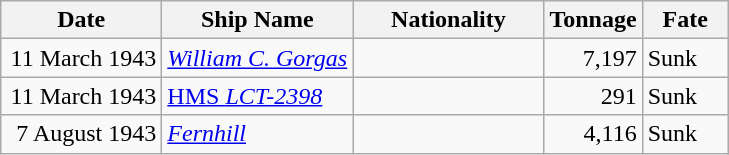<table class="wikitable sortable">
<tr>
<th width="100px">Date</th>
<th width="120px">Ship Name</th>
<th width="120px">Nationality</th>
<th width="25px">Tonnage</th>
<th width="50px">Fate</th>
</tr>
<tr>
<td align="right">11 March 1943</td>
<td align="left"><a href='#'><em>William C. Gorgas</em></a></td>
<td align="left"></td>
<td align="right">7,197</td>
<td align="left">Sunk</td>
</tr>
<tr>
<td align="right">11 March 1943</td>
<td align="left"><a href='#'>HMS <em>LCT-2398</em></a></td>
<td align="left"></td>
<td align="right">291</td>
<td align="left">Sunk</td>
</tr>
<tr>
<td align="right">7 August 1943</td>
<td align="left"><a href='#'><em>Fernhill</em></a></td>
<td align="left"></td>
<td align="right">4,116</td>
<td align="left">Sunk</td>
</tr>
</table>
